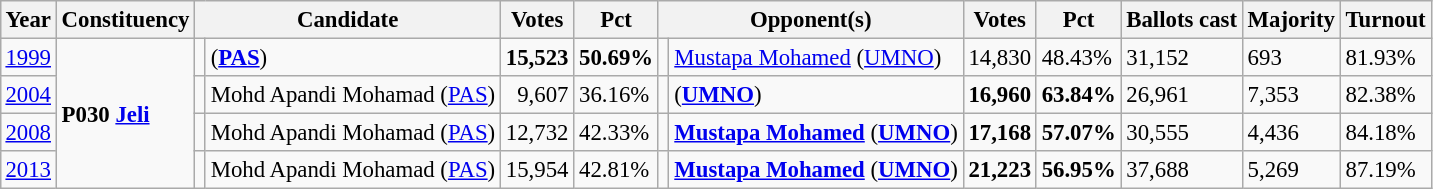<table class="wikitable" style="margin:0.5em ; font-size:95%">
<tr>
<th>Year</th>
<th>Constituency</th>
<th colspan=2>Candidate</th>
<th>Votes</th>
<th>Pct</th>
<th colspan=2>Opponent(s)</th>
<th>Votes</th>
<th>Pct</th>
<th>Ballots cast</th>
<th>Majority</th>
<th>Turnout</th>
</tr>
<tr>
<td><a href='#'>1999</a></td>
<td rowspan=4><strong>P030 <a href='#'>Jeli</a></strong></td>
<td></td>
<td> (<a href='#'><strong>PAS</strong></a>)</td>
<td align="right"><strong>15,523</strong></td>
<td><strong>50.69%</strong></td>
<td></td>
<td><a href='#'>Mustapa Mohamed</a> (<a href='#'>UMNO</a>)</td>
<td align="right">14,830</td>
<td>48.43%</td>
<td>31,152</td>
<td>693</td>
<td>81.93%</td>
</tr>
<tr>
<td><a href='#'>2004</a></td>
<td></td>
<td>Mohd Apandi Mohamad (<a href='#'>PAS</a>)</td>
<td align="right">9,607</td>
<td>36.16%</td>
<td></td>
<td> (<a href='#'><strong>UMNO</strong></a>)</td>
<td align="right"><strong>16,960</strong></td>
<td><strong>63.84%</strong></td>
<td>26,961</td>
<td>7,353</td>
<td>82.38%</td>
</tr>
<tr>
<td><a href='#'>2008</a></td>
<td></td>
<td>Mohd Apandi Mohamad (<a href='#'>PAS</a>)</td>
<td align="right">12,732</td>
<td>42.33%</td>
<td></td>
<td><strong><a href='#'>Mustapa Mohamed</a></strong> (<a href='#'><strong>UMNO</strong></a>)</td>
<td align="right"><strong>17,168</strong></td>
<td><strong>57.07%</strong></td>
<td>30,555</td>
<td>4,436</td>
<td>84.18%</td>
</tr>
<tr>
<td><a href='#'>2013</a></td>
<td></td>
<td>Mohd Apandi Mohamad (<a href='#'>PAS</a>)</td>
<td align="right">15,954</td>
<td>42.81%</td>
<td></td>
<td><strong><a href='#'>Mustapa Mohamed</a></strong> (<a href='#'><strong>UMNO</strong></a>)</td>
<td align="right"><strong>21,223</strong></td>
<td><strong>56.95%</strong></td>
<td>37,688</td>
<td>5,269</td>
<td>87.19%</td>
</tr>
</table>
